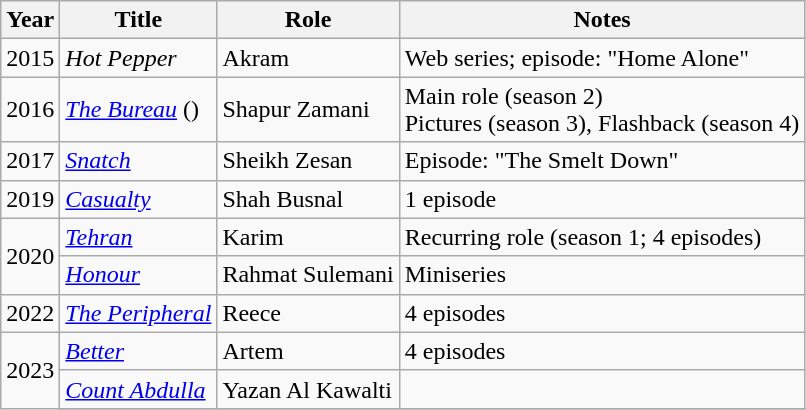<table class="wikitable sortable">
<tr>
<th>Year</th>
<th>Title</th>
<th>Role</th>
<th class="unsortable">Notes</th>
</tr>
<tr>
<td>2015</td>
<td><em>Hot Pepper</em></td>
<td>Akram</td>
<td>Web series; episode: "Home Alone"</td>
</tr>
<tr>
<td>2016</td>
<td><em><a href='#'>The Bureau</a></em> ()</td>
<td>Shapur Zamani</td>
<td>Main role (season 2)<br>Pictures (season 3), Flashback (season 4)</td>
</tr>
<tr>
<td>2017</td>
<td><em><a href='#'>Snatch</a></em></td>
<td>Sheikh Zesan</td>
<td>Episode: "The Smelt Down"</td>
</tr>
<tr>
<td>2019</td>
<td><em><a href='#'>Casualty</a></em></td>
<td>Shah Busnal</td>
<td>1 episode</td>
</tr>
<tr>
<td rowspan="2">2020</td>
<td><em><a href='#'>Tehran</a></em></td>
<td>Karim</td>
<td>Recurring role (season 1; 4 episodes)</td>
</tr>
<tr>
<td><em><a href='#'>Honour</a></em></td>
<td>Rahmat Sulemani</td>
<td>Miniseries</td>
</tr>
<tr>
<td>2022</td>
<td><em><a href='#'>The Peripheral</a></em></td>
<td>Reece</td>
<td>4 episodes</td>
</tr>
<tr>
<td rowspan="3">2023</td>
<td><em><a href='#'>Better</a></em></td>
<td>Artem</td>
<td>4 episodes</td>
</tr>
<tr>
<td><em><a href='#'>Count Abdulla</a></em></td>
<td>Yazan Al Kawalti</td>
<td></td>
</tr>
<tr>
</tr>
</table>
